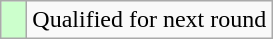<table class="wikitable">
<tr>
<td style="width:10px; background:#cfc"></td>
<td>Qualified for next round</td>
</tr>
</table>
